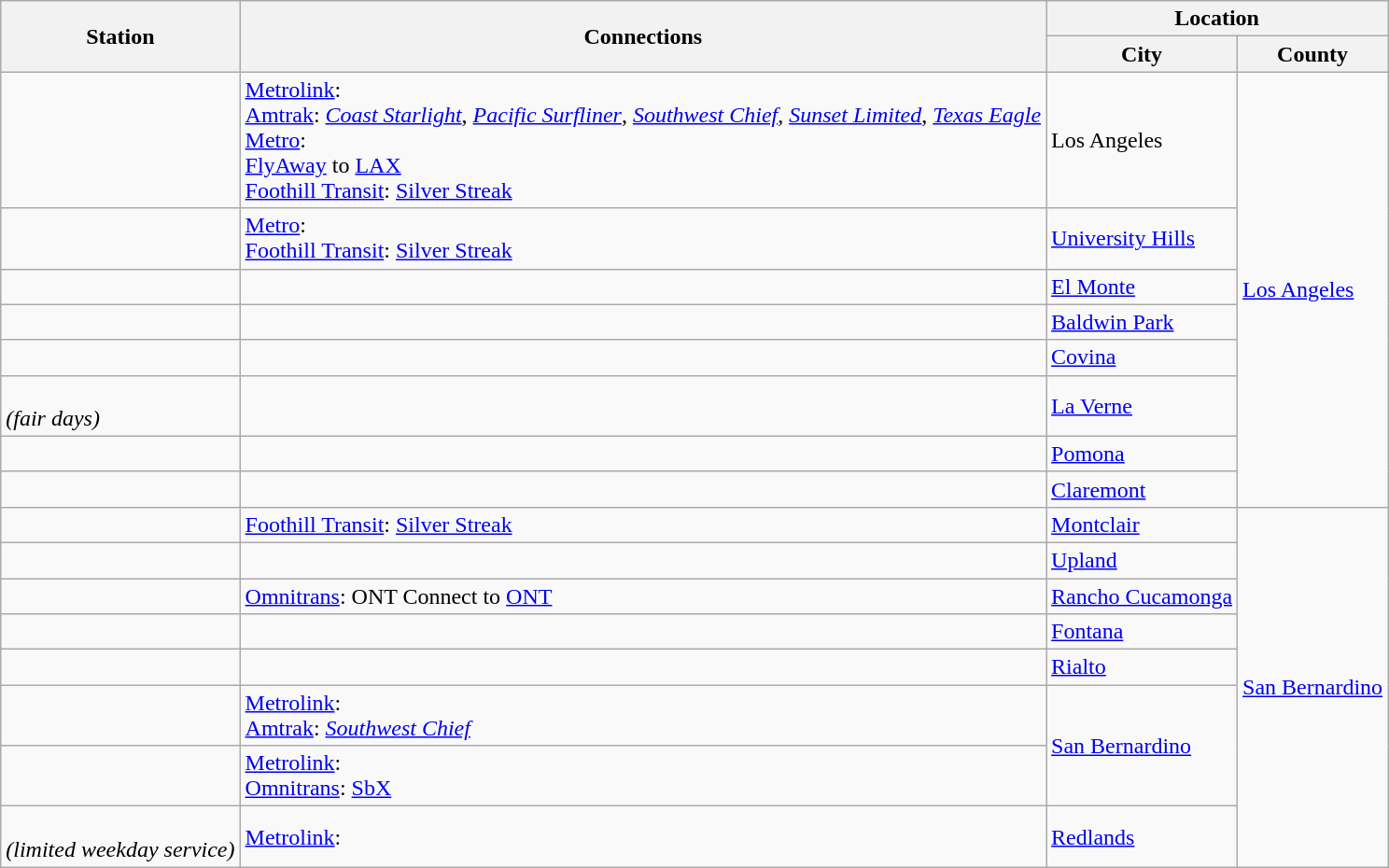<table class="wikitable plainrowheaders">
<tr>
<th rowspan=2>Station</th>
<th rowspan=2>Connections</th>
<th colspan="2">Location<br></th>
</tr>
<tr>
<th>City</th>
<th>County</th>
</tr>
<tr>
<td></td>
<td> <a href='#'>Metrolink</a>:     <br> <a href='#'>Amtrak</a>: <em><a href='#'>Coast Starlight</a></em>, <em><a href='#'>Pacific Surfliner</a></em>, <em><a href='#'>Southwest Chief</a></em>, <em><a href='#'>Sunset Limited</a></em>, <em><a href='#'>Texas Eagle</a></em><br> <a href='#'>Metro</a>:    <br> <a href='#'>FlyAway</a> to <a href='#'>LAX</a> <br> <a href='#'>Foothill Transit</a>: <a href='#'>Silver Streak</a></td>
<td>Los Angeles</td>
<td rowspan=8><a href='#'>Los Angeles</a></td>
</tr>
<tr>
<td></td>
<td> <a href='#'>Metro</a>: <br> <a href='#'>Foothill Transit</a>: <a href='#'>Silver Streak</a></td>
<td><a href='#'>University Hills</a></td>
</tr>
<tr>
<td></td>
<td></td>
<td><a href='#'>El Monte</a></td>
</tr>
<tr>
<td></td>
<td></td>
<td><a href='#'>Baldwin Park</a></td>
</tr>
<tr>
<td></td>
<td></td>
<td><a href='#'>Covina</a></td>
</tr>
<tr>
<td><br><em>(fair days)</em></td>
<td></td>
<td><a href='#'>La Verne</a></td>
</tr>
<tr>
<td></td>
<td></td>
<td><a href='#'>Pomona</a></td>
</tr>
<tr>
<td></td>
<td></td>
<td><a href='#'>Claremont</a></td>
</tr>
<tr>
<td></td>
<td> <a href='#'>Foothill Transit</a>: <a href='#'>Silver Streak</a></td>
<td><a href='#'>Montclair</a></td>
<td rowspan="8"><a href='#'>San Bernardino</a></td>
</tr>
<tr>
<td></td>
<td></td>
<td><a href='#'>Upland</a></td>
</tr>
<tr>
<td></td>
<td> <a href='#'>Omnitrans</a>: ONT Connect to <a href='#'>ONT</a> </td>
<td><a href='#'>Rancho Cucamonga</a></td>
</tr>
<tr>
<td></td>
<td></td>
<td><a href='#'>Fontana</a></td>
</tr>
<tr>
<td></td>
<td></td>
<td><a href='#'>Rialto</a></td>
</tr>
<tr>
<td></td>
<td> <a href='#'>Metrolink</a>: <br> <a href='#'>Amtrak</a>: <em><a href='#'>Southwest Chief</a></em></td>
<td rowspan=2><a href='#'>San Bernardino</a></td>
</tr>
<tr>
<td></td>
<td> <a href='#'>Metrolink</a>:  <br> <a href='#'>Omnitrans</a>: <a href='#'>SbX</a></td>
</tr>
<tr>
<td><br><em>(limited weekday service)</em></td>
<td> <a href='#'>Metrolink</a>: </td>
<td><a href='#'>Redlands</a></td>
</tr>
</table>
